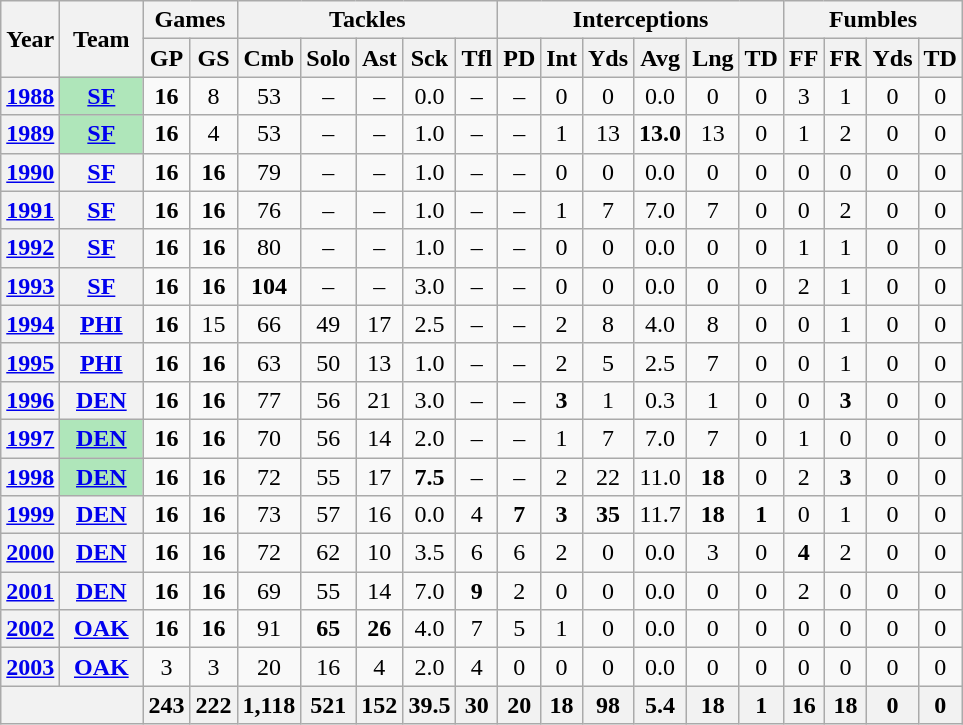<table class="wikitable" style="text-align:center;">
<tr>
<th rowspan="2">Year</th>
<th rowspan="2">Team</th>
<th colspan="2">Games</th>
<th colspan="5">Tackles</th>
<th colspan="6">Interceptions</th>
<th colspan="4">Fumbles</th>
</tr>
<tr>
<th>GP</th>
<th>GS</th>
<th>Cmb</th>
<th>Solo</th>
<th>Ast</th>
<th>Sck</th>
<th>Tfl</th>
<th>PD</th>
<th>Int</th>
<th>Yds</th>
<th>Avg</th>
<th>Lng</th>
<th>TD</th>
<th>FF</th>
<th>FR</th>
<th>Yds</th>
<th>TD</th>
</tr>
<tr>
<th><a href='#'>1988</a></th>
<th style="background:#afe6ba; width:3em;"><a href='#'>SF</a></th>
<td><strong>16</strong></td>
<td>8</td>
<td>53</td>
<td>–</td>
<td>–</td>
<td>0.0</td>
<td>–</td>
<td>–</td>
<td>0</td>
<td>0</td>
<td>0.0</td>
<td>0</td>
<td>0</td>
<td>3</td>
<td>1</td>
<td>0</td>
<td>0</td>
</tr>
<tr>
<th><a href='#'>1989</a></th>
<th style="background:#afe6ba; width:3em;"><a href='#'>SF</a></th>
<td><strong>16</strong></td>
<td>4</td>
<td>53</td>
<td>–</td>
<td>–</td>
<td>1.0</td>
<td>–</td>
<td>–</td>
<td>1</td>
<td>13</td>
<td><strong>13.0</strong></td>
<td>13</td>
<td>0</td>
<td>1</td>
<td>2</td>
<td>0</td>
<td>0</td>
</tr>
<tr>
<th><a href='#'>1990</a></th>
<th><a href='#'>SF</a></th>
<td><strong>16</strong></td>
<td><strong>16</strong></td>
<td>79</td>
<td>–</td>
<td>–</td>
<td>1.0</td>
<td>–</td>
<td>–</td>
<td>0</td>
<td>0</td>
<td>0.0</td>
<td>0</td>
<td>0</td>
<td>0</td>
<td>0</td>
<td>0</td>
<td>0</td>
</tr>
<tr>
<th><a href='#'>1991</a></th>
<th><a href='#'>SF</a></th>
<td><strong>16</strong></td>
<td><strong>16</strong></td>
<td>76</td>
<td>–</td>
<td>–</td>
<td>1.0</td>
<td>–</td>
<td>–</td>
<td>1</td>
<td>7</td>
<td>7.0</td>
<td>7</td>
<td>0</td>
<td>0</td>
<td>2</td>
<td>0</td>
<td>0</td>
</tr>
<tr>
<th><a href='#'>1992</a></th>
<th><a href='#'>SF</a></th>
<td><strong>16</strong></td>
<td><strong>16</strong></td>
<td>80</td>
<td>–</td>
<td>–</td>
<td>1.0</td>
<td>–</td>
<td>–</td>
<td>0</td>
<td>0</td>
<td>0.0</td>
<td>0</td>
<td>0</td>
<td>1</td>
<td>1</td>
<td>0</td>
<td>0</td>
</tr>
<tr>
<th><a href='#'>1993</a></th>
<th><a href='#'>SF</a></th>
<td><strong>16</strong></td>
<td><strong>16</strong></td>
<td><strong>104</strong></td>
<td>–</td>
<td>–</td>
<td>3.0</td>
<td>–</td>
<td>–</td>
<td>0</td>
<td>0</td>
<td>0.0</td>
<td>0</td>
<td>0</td>
<td>2</td>
<td>1</td>
<td>0</td>
<td>0</td>
</tr>
<tr>
<th><a href='#'>1994</a></th>
<th><a href='#'>PHI</a></th>
<td><strong>16</strong></td>
<td>15</td>
<td>66</td>
<td>49</td>
<td>17</td>
<td>2.5</td>
<td>–</td>
<td>–</td>
<td>2</td>
<td>8</td>
<td>4.0</td>
<td>8</td>
<td>0</td>
<td>0</td>
<td>1</td>
<td>0</td>
<td>0</td>
</tr>
<tr>
<th><a href='#'>1995</a></th>
<th><a href='#'>PHI</a></th>
<td><strong>16</strong></td>
<td><strong>16</strong></td>
<td>63</td>
<td>50</td>
<td>13</td>
<td>1.0</td>
<td>–</td>
<td>–</td>
<td>2</td>
<td>5</td>
<td>2.5</td>
<td>7</td>
<td>0</td>
<td>0</td>
<td>1</td>
<td>0</td>
<td>0</td>
</tr>
<tr>
<th><a href='#'>1996</a></th>
<th><a href='#'>DEN</a></th>
<td><strong>16</strong></td>
<td><strong>16</strong></td>
<td>77</td>
<td>56</td>
<td>21</td>
<td>3.0</td>
<td>–</td>
<td>–</td>
<td><strong>3</strong></td>
<td>1</td>
<td>0.3</td>
<td>1</td>
<td>0</td>
<td>0</td>
<td><strong>3</strong></td>
<td>0</td>
<td>0</td>
</tr>
<tr>
<th><a href='#'>1997</a></th>
<th style="background:#afe6ba; width:3em;"><a href='#'>DEN</a></th>
<td><strong>16</strong></td>
<td><strong>16</strong></td>
<td>70</td>
<td>56</td>
<td>14</td>
<td>2.0</td>
<td>–</td>
<td>–</td>
<td>1</td>
<td>7</td>
<td>7.0</td>
<td>7</td>
<td>0</td>
<td>1</td>
<td>0</td>
<td>0</td>
<td>0</td>
</tr>
<tr>
<th><a href='#'>1998</a></th>
<th style="background:#afe6ba; width:3em;"><a href='#'>DEN</a></th>
<td><strong>16</strong></td>
<td><strong>16</strong></td>
<td>72</td>
<td>55</td>
<td>17</td>
<td><strong>7.5</strong></td>
<td>–</td>
<td>–</td>
<td>2</td>
<td>22</td>
<td>11.0</td>
<td><strong>18</strong></td>
<td>0</td>
<td>2</td>
<td><strong>3</strong></td>
<td>0</td>
<td>0</td>
</tr>
<tr>
<th><a href='#'>1999</a></th>
<th><a href='#'>DEN</a></th>
<td><strong>16</strong></td>
<td><strong>16</strong></td>
<td>73</td>
<td>57</td>
<td>16</td>
<td>0.0</td>
<td>4</td>
<td><strong>7</strong></td>
<td><strong>3</strong></td>
<td><strong>35</strong></td>
<td>11.7</td>
<td><strong>18</strong></td>
<td><strong>1</strong></td>
<td>0</td>
<td>1</td>
<td>0</td>
<td>0</td>
</tr>
<tr>
<th><a href='#'>2000</a></th>
<th><a href='#'>DEN</a></th>
<td><strong>16</strong></td>
<td><strong>16</strong></td>
<td>72</td>
<td>62</td>
<td>10</td>
<td>3.5</td>
<td>6</td>
<td>6</td>
<td>2</td>
<td>0</td>
<td>0.0</td>
<td>3</td>
<td>0</td>
<td><strong>4</strong></td>
<td>2</td>
<td>0</td>
<td>0</td>
</tr>
<tr>
<th><a href='#'>2001</a></th>
<th><a href='#'>DEN</a></th>
<td><strong>16</strong></td>
<td><strong>16</strong></td>
<td>69</td>
<td>55</td>
<td>14</td>
<td>7.0</td>
<td><strong>9</strong></td>
<td>2</td>
<td>0</td>
<td>0</td>
<td>0.0</td>
<td>0</td>
<td>0</td>
<td>2</td>
<td>0</td>
<td>0</td>
<td>0</td>
</tr>
<tr>
<th><a href='#'>2002</a></th>
<th><a href='#'>OAK</a></th>
<td><strong>16</strong></td>
<td><strong>16</strong></td>
<td>91</td>
<td><strong>65</strong></td>
<td><strong>26</strong></td>
<td>4.0</td>
<td>7</td>
<td>5</td>
<td>1</td>
<td>0</td>
<td>0.0</td>
<td>0</td>
<td>0</td>
<td>0</td>
<td>0</td>
<td>0</td>
<td>0</td>
</tr>
<tr>
<th><a href='#'>2003</a></th>
<th><a href='#'>OAK</a></th>
<td>3</td>
<td>3</td>
<td>20</td>
<td>16</td>
<td>4</td>
<td>2.0</td>
<td>4</td>
<td>0</td>
<td>0</td>
<td>0</td>
<td>0.0</td>
<td>0</td>
<td>0</td>
<td>0</td>
<td>0</td>
<td>0</td>
<td>0</td>
</tr>
<tr>
<th colspan="2"></th>
<th>243</th>
<th>222</th>
<th>1,118</th>
<th>521</th>
<th>152</th>
<th>39.5</th>
<th>30</th>
<th>20</th>
<th>18</th>
<th>98</th>
<th>5.4</th>
<th>18</th>
<th>1</th>
<th>16</th>
<th>18</th>
<th>0</th>
<th>0</th>
</tr>
</table>
